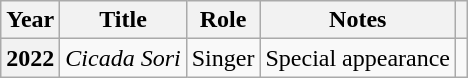<table class="wikitable sortable plainrowheaders">
<tr>
<th scope="col">Year</th>
<th scope="col">Title</th>
<th scope="col">Role</th>
<th scope="col">Notes</th>
<th scope="col" class="unsortable"></th>
</tr>
<tr>
<th scope="row">2022</th>
<td><em>Cicada Sori</em></td>
<td>Singer</td>
<td>Special appearance</td>
<td></td>
</tr>
</table>
